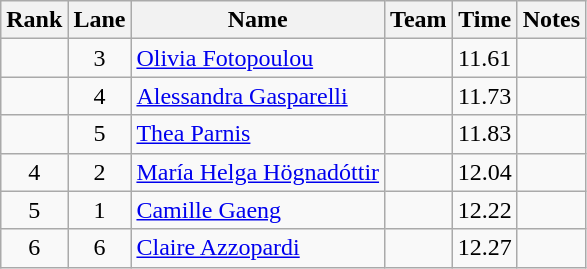<table class="wikitable sortable" style="text-align:center">
<tr>
<th>Rank</th>
<th>Lane</th>
<th>Name</th>
<th>Team</th>
<th>Time</th>
<th>Notes</th>
</tr>
<tr>
<td></td>
<td>3</td>
<td align="left"><a href='#'>Olivia Fotopoulou</a></td>
<td align=left></td>
<td>11.61</td>
<td></td>
</tr>
<tr>
<td></td>
<td>4</td>
<td align="left"><a href='#'>Alessandra Gasparelli</a></td>
<td align=left></td>
<td>11.73</td>
<td></td>
</tr>
<tr>
<td></td>
<td>5</td>
<td align="left"><a href='#'>Thea Parnis</a></td>
<td align=left></td>
<td>11.83</td>
<td></td>
</tr>
<tr>
<td>4</td>
<td>2</td>
<td align="left"><a href='#'>María Helga Högnadóttir</a></td>
<td align=left></td>
<td>12.04</td>
<td></td>
</tr>
<tr>
<td>5</td>
<td>1</td>
<td align="left"><a href='#'>Camille Gaeng</a></td>
<td align=left></td>
<td>12.22</td>
<td></td>
</tr>
<tr>
<td>6</td>
<td>6</td>
<td align="left"><a href='#'>Claire Azzopardi</a></td>
<td align=left></td>
<td>12.27</td>
<td></td>
</tr>
</table>
